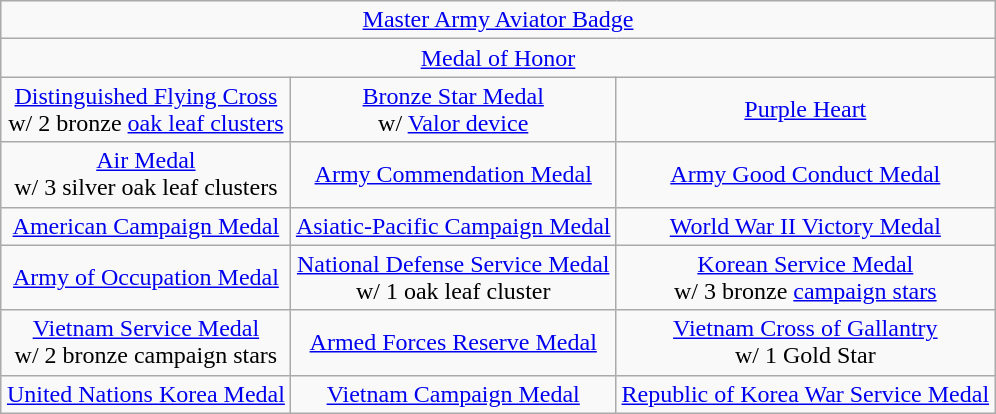<table class="wikitable" style="margin:1em auto; text-align:center;">
<tr>
<td colspan="3"><a href='#'>Master Army Aviator Badge</a></td>
</tr>
<tr>
<td colspan="3"><a href='#'>Medal of Honor</a></td>
</tr>
<tr>
<td><a href='#'>Distinguished Flying Cross</a><br>w/ 2 bronze <a href='#'>oak leaf clusters</a></td>
<td><a href='#'>Bronze Star Medal</a><br>w/ <a href='#'>Valor device</a></td>
<td><a href='#'>Purple Heart</a></td>
</tr>
<tr>
<td><a href='#'>Air Medal</a><br>w/ 3 silver oak leaf clusters</td>
<td><a href='#'>Army Commendation Medal</a></td>
<td><a href='#'>Army Good Conduct Medal</a></td>
</tr>
<tr>
<td><a href='#'>American Campaign Medal</a></td>
<td><a href='#'>Asiatic-Pacific Campaign Medal</a></td>
<td><a href='#'>World War II Victory Medal</a></td>
</tr>
<tr>
<td><a href='#'>Army of Occupation Medal</a></td>
<td><a href='#'>National Defense Service Medal</a><br>w/ 1 oak leaf cluster</td>
<td><a href='#'>Korean Service Medal</a><br>w/ 3 bronze <a href='#'>campaign stars</a></td>
</tr>
<tr>
<td><a href='#'>Vietnam Service Medal</a><br>w/ 2 bronze campaign stars</td>
<td><a href='#'>Armed Forces Reserve Medal</a></td>
<td><a href='#'>Vietnam Cross of Gallantry</a><br>w/ 1 Gold Star</td>
</tr>
<tr>
<td><a href='#'>United Nations Korea Medal</a></td>
<td><a href='#'>Vietnam Campaign Medal</a></td>
<td><a href='#'>Republic of Korea War Service Medal</a></td>
</tr>
</table>
